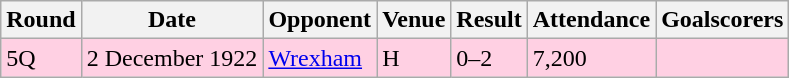<table class="wikitable">
<tr>
<th>Round</th>
<th>Date</th>
<th>Opponent</th>
<th>Venue</th>
<th>Result</th>
<th>Attendance</th>
<th>Goalscorers</th>
</tr>
<tr style="background:#ffd0e3;">
<td>5Q</td>
<td>2 December 1922</td>
<td><a href='#'>Wrexham</a></td>
<td>H</td>
<td>0–2</td>
<td>7,200</td>
<td></td>
</tr>
</table>
